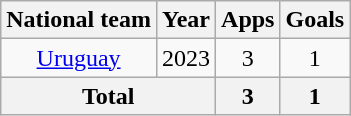<table class="wikitable" style="text-align:center">
<tr>
<th>National team</th>
<th>Year</th>
<th>Apps</th>
<th>Goals</th>
</tr>
<tr>
<td rowspan=1><a href='#'>Uruguay</a></td>
<td>2023</td>
<td>3</td>
<td>1</td>
</tr>
<tr>
<th colspan=2>Total</th>
<th>3</th>
<th>1</th>
</tr>
</table>
